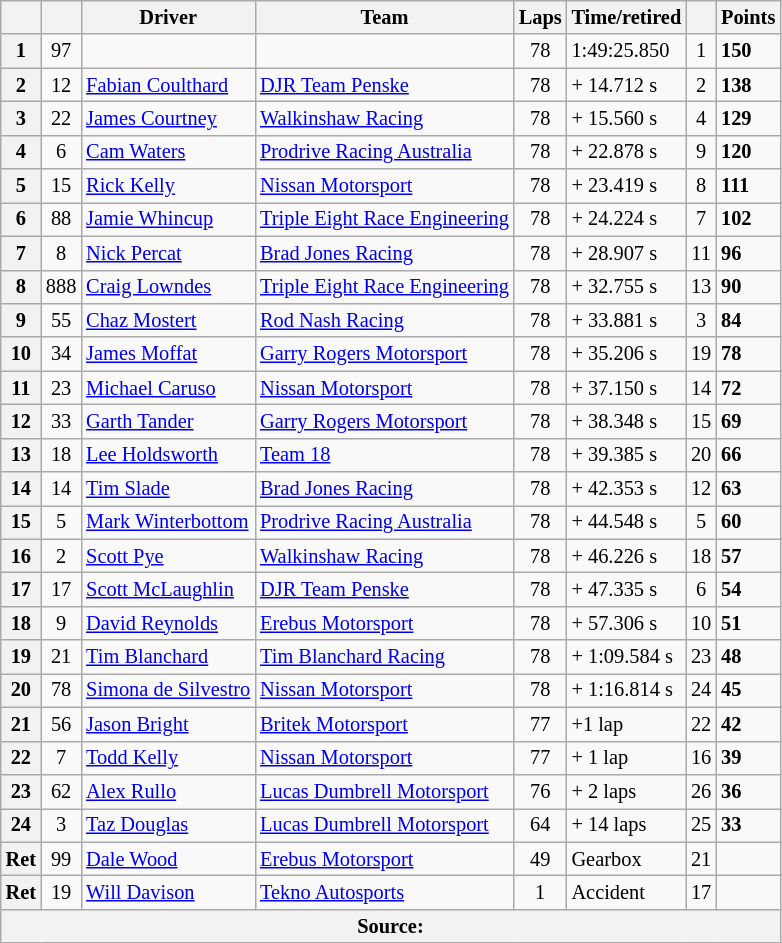<table class="wikitable" style="font-size: 85%">
<tr>
<th></th>
<th></th>
<th>Driver</th>
<th>Team</th>
<th>Laps</th>
<th>Time/retired</th>
<th></th>
<th>Points</th>
</tr>
<tr>
<th>1</th>
<td align=center>97</td>
<td></td>
<td></td>
<td align=center>78</td>
<td>1:49:25.850</td>
<td align=center>1</td>
<td><strong>150</strong></td>
</tr>
<tr>
<th>2</th>
<td align=center>12</td>
<td> <a href='#'>Fabian Coulthard</a></td>
<td><a href='#'>DJR Team Penske</a></td>
<td align=center>78</td>
<td>+ 14.712 s</td>
<td align=center>2</td>
<td><strong>138</strong></td>
</tr>
<tr>
<th>3</th>
<td align=center>22</td>
<td> <a href='#'>James Courtney</a></td>
<td><a href='#'>Walkinshaw Racing</a></td>
<td align=center>78</td>
<td>+ 15.560 s</td>
<td align=center>4</td>
<td><strong>129</strong></td>
</tr>
<tr>
<th>4</th>
<td align=center>6</td>
<td> <a href='#'>Cam Waters</a></td>
<td><a href='#'>Prodrive Racing Australia</a></td>
<td align=center>78</td>
<td>+ 22.878 s</td>
<td align=center>9</td>
<td><strong>120</strong></td>
</tr>
<tr>
<th>5</th>
<td align=center>15</td>
<td> <a href='#'>Rick Kelly</a></td>
<td><a href='#'>Nissan Motorsport</a></td>
<td align=center>78</td>
<td>+ 23.419 s</td>
<td align=center>8</td>
<td><strong>111</strong></td>
</tr>
<tr>
<th>6</th>
<td align=center>88</td>
<td> <a href='#'>Jamie Whincup</a></td>
<td><a href='#'>Triple Eight Race Engineering</a></td>
<td align=center>78</td>
<td>+ 24.224 s</td>
<td align=center>7</td>
<td><strong>102</strong></td>
</tr>
<tr>
<th>7</th>
<td align=center>8</td>
<td> <a href='#'>Nick Percat</a></td>
<td><a href='#'>Brad Jones Racing</a></td>
<td align=center>78</td>
<td>+ 28.907 s</td>
<td align=center>11</td>
<td><strong>96</strong></td>
</tr>
<tr>
<th>8</th>
<td align=center>888</td>
<td> <a href='#'>Craig Lowndes</a></td>
<td><a href='#'>Triple Eight Race Engineering</a></td>
<td align=center>78</td>
<td>+ 32.755 s</td>
<td align=center>13</td>
<td><strong>90</strong></td>
</tr>
<tr>
<th>9</th>
<td align=center>55</td>
<td> <a href='#'>Chaz Mostert</a></td>
<td><a href='#'>Rod Nash Racing</a></td>
<td align=center>78</td>
<td>+ 33.881 s</td>
<td align=center>3</td>
<td><strong>84</strong></td>
</tr>
<tr>
<th>10</th>
<td align=center>34</td>
<td> <a href='#'>James Moffat</a></td>
<td><a href='#'>Garry Rogers Motorsport</a></td>
<td align=center>78</td>
<td>+ 35.206 s</td>
<td align=center>19</td>
<td><strong>78</strong></td>
</tr>
<tr>
<th>11</th>
<td align=center>23</td>
<td> <a href='#'>Michael Caruso</a></td>
<td><a href='#'>Nissan Motorsport</a></td>
<td align=center>78</td>
<td>+ 37.150 s</td>
<td align=center>14</td>
<td><strong>72</strong></td>
</tr>
<tr>
<th>12</th>
<td align=center>33</td>
<td> <a href='#'>Garth Tander</a></td>
<td><a href='#'>Garry Rogers Motorsport</a></td>
<td align=center>78</td>
<td>+ 38.348 s</td>
<td align=center>15</td>
<td><strong>69</strong></td>
</tr>
<tr>
<th>13</th>
<td align=center>18</td>
<td> <a href='#'>Lee Holdsworth</a></td>
<td><a href='#'>Team 18</a></td>
<td align=center>78</td>
<td>+ 39.385 s</td>
<td align=center>20</td>
<td><strong>66</strong></td>
</tr>
<tr>
<th>14</th>
<td align=center>14</td>
<td> <a href='#'>Tim Slade</a></td>
<td><a href='#'>Brad Jones Racing</a></td>
<td align=center>78</td>
<td>+ 42.353 s</td>
<td align=center>12</td>
<td><strong>63</strong></td>
</tr>
<tr>
<th>15</th>
<td align=center>5</td>
<td> <a href='#'>Mark Winterbottom</a></td>
<td><a href='#'>Prodrive Racing Australia</a></td>
<td align=center>78</td>
<td>+ 44.548 s</td>
<td align=center>5</td>
<td><strong>60</strong></td>
</tr>
<tr>
<th>16</th>
<td align=center>2</td>
<td> <a href='#'>Scott Pye</a></td>
<td><a href='#'>Walkinshaw Racing</a></td>
<td align=center>78</td>
<td>+ 46.226 s</td>
<td align=center>18</td>
<td><strong>57</strong></td>
</tr>
<tr>
<th>17</th>
<td align=center>17</td>
<td> <a href='#'>Scott McLaughlin</a></td>
<td><a href='#'>DJR Team Penske</a></td>
<td align=center>78</td>
<td>+ 47.335 s</td>
<td align=center>6</td>
<td><strong>54</strong></td>
</tr>
<tr>
<th>18</th>
<td align=center>9</td>
<td> <a href='#'>David Reynolds</a></td>
<td><a href='#'>Erebus Motorsport</a></td>
<td align=center>78</td>
<td>+ 57.306 s</td>
<td align=center>10</td>
<td><strong>51</strong></td>
</tr>
<tr>
<th>19</th>
<td align=center>21</td>
<td> <a href='#'>Tim Blanchard</a></td>
<td><a href='#'>Tim Blanchard Racing</a></td>
<td align=center>78</td>
<td>+ 1:09.584 s</td>
<td align=center>23</td>
<td><strong>48</strong></td>
</tr>
<tr>
<th>20</th>
<td align=center>78</td>
<td> <a href='#'>Simona de Silvestro</a></td>
<td><a href='#'>Nissan Motorsport</a></td>
<td align=center>78</td>
<td>+ 1:16.814 s</td>
<td align=center>24</td>
<td><strong>45</strong></td>
</tr>
<tr>
<th>21</th>
<td align=center>56</td>
<td> <a href='#'>Jason Bright</a></td>
<td><a href='#'>Britek Motorsport</a></td>
<td align=center>77</td>
<td>+1 lap</td>
<td align=center>22</td>
<td><strong>42</strong></td>
</tr>
<tr>
<th>22</th>
<td align=center>7</td>
<td> <a href='#'>Todd Kelly</a></td>
<td><a href='#'>Nissan Motorsport</a></td>
<td align=center>77</td>
<td>+ 1 lap</td>
<td align=center>16</td>
<td><strong>39</strong></td>
</tr>
<tr>
<th>23</th>
<td align=center>62</td>
<td> <a href='#'>Alex Rullo</a></td>
<td><a href='#'>Lucas Dumbrell Motorsport</a></td>
<td align=center>76</td>
<td>+ 2 laps</td>
<td align=center>26</td>
<td><strong>36</strong></td>
</tr>
<tr>
<th>24</th>
<td align=center>3</td>
<td> <a href='#'>Taz Douglas</a></td>
<td><a href='#'>Lucas Dumbrell Motorsport</a></td>
<td align=center>64</td>
<td>+ 14 laps</td>
<td align=center>25</td>
<td><strong>33</strong></td>
</tr>
<tr>
<th>Ret</th>
<td align=center>99</td>
<td> <a href='#'>Dale Wood</a></td>
<td><a href='#'>Erebus Motorsport</a></td>
<td align=center>49</td>
<td>Gearbox</td>
<td align=center>21</td>
<td></td>
</tr>
<tr>
<th>Ret</th>
<td align=center>19</td>
<td> <a href='#'>Will Davison</a></td>
<td><a href='#'>Tekno Autosports</a></td>
<td align=center>1</td>
<td>Accident</td>
<td align=center>17</td>
<td></td>
</tr>
<tr>
<th colspan=8>Source:</th>
</tr>
</table>
